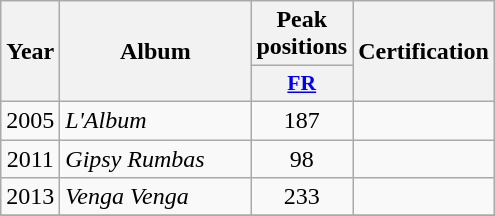<table class="wikitable">
<tr>
<th align="center" rowspan="2" width="10">Year</th>
<th align="center" rowspan="2" width="120">Album</th>
<th align="center" colspan="1" width="20">Peak positions</th>
<th align="center" rowspan="2" width="70">Certification</th>
</tr>
<tr>
<th scope="col" style="width:3em;font-size:90%;"><a href='#'>FR</a><br></th>
</tr>
<tr>
<td style="text-align:center;">2005</td>
<td><em>L'Album</em></td>
<td style="text-align:center;">187</td>
<td></td>
</tr>
<tr>
<td style="text-align:center;">2011</td>
<td><em>Gipsy Rumbas</em></td>
<td style="text-align:center;">98</td>
<td></td>
</tr>
<tr>
<td style="text-align:center;">2013</td>
<td><em>Venga Venga</em></td>
<td style="text-align:center;">233</td>
<td></td>
</tr>
<tr>
</tr>
</table>
